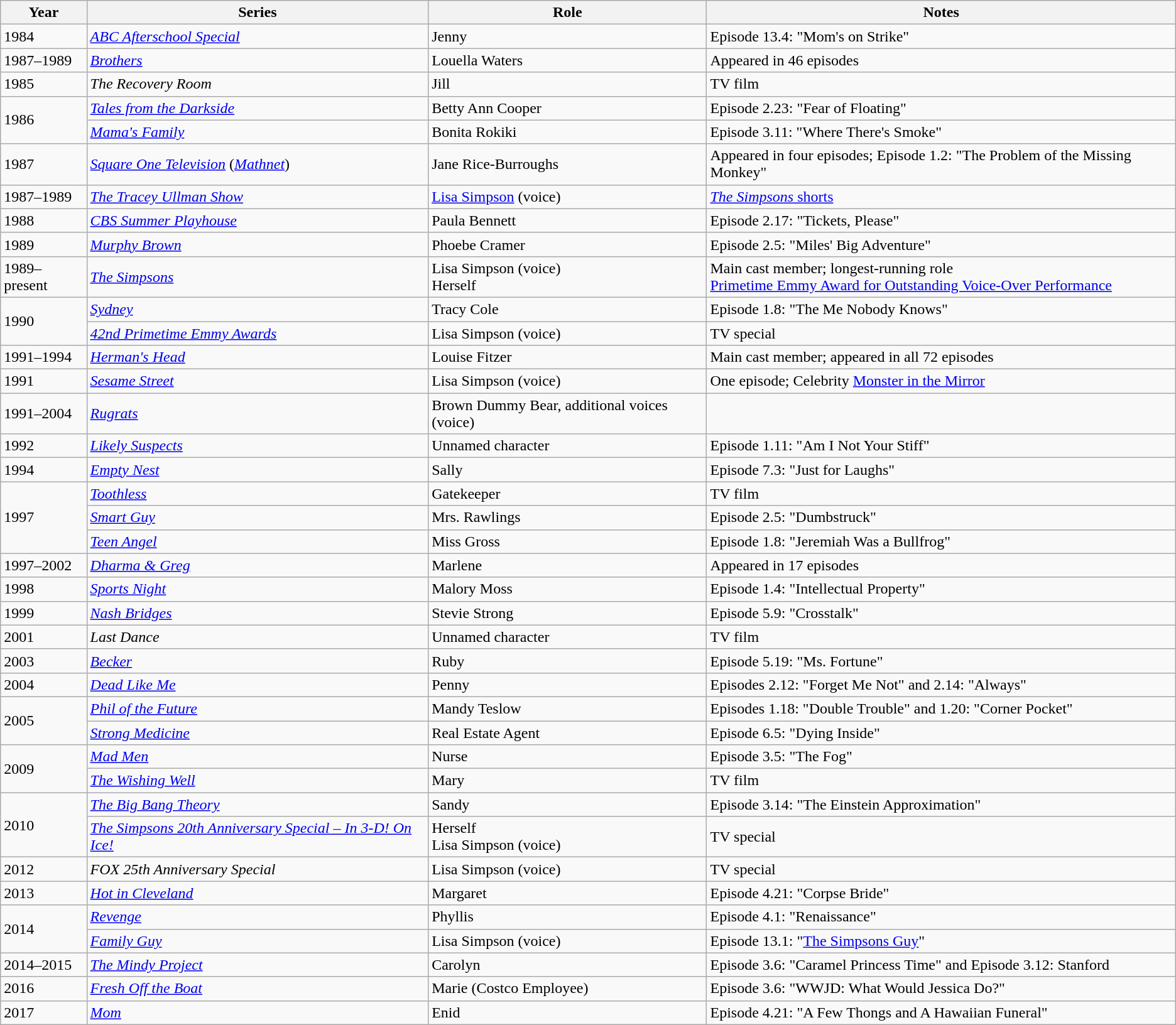<table class="wikitable sortable">
<tr>
<th>Year</th>
<th>Series</th>
<th>Role</th>
<th>Notes</th>
</tr>
<tr>
<td>1984</td>
<td><em><a href='#'>ABC Afterschool Special</a></em></td>
<td>Jenny</td>
<td>Episode 13.4: "Mom's on Strike"</td>
</tr>
<tr>
<td>1987–1989</td>
<td><em><a href='#'>Brothers</a></em></td>
<td>Louella Waters</td>
<td>Appeared in 46 episodes</td>
</tr>
<tr>
<td>1985</td>
<td><em>The Recovery Room</em></td>
<td>Jill</td>
<td>TV film</td>
</tr>
<tr>
<td rowspan="2">1986</td>
<td><em><a href='#'>Tales from the Darkside</a></em></td>
<td>Betty Ann Cooper</td>
<td>Episode 2.23: "Fear of Floating"</td>
</tr>
<tr>
<td><em><a href='#'>Mama's Family</a></em></td>
<td>Bonita Rokiki</td>
<td>Episode 3.11: "Where There's Smoke"</td>
</tr>
<tr>
<td>1987</td>
<td><em><a href='#'>Square One Television</a></em> (<em><a href='#'>Mathnet</a></em>)</td>
<td>Jane Rice-Burroughs</td>
<td>Appeared in four episodes; Episode 1.2: "The Problem of the Missing Monkey"</td>
</tr>
<tr>
<td>1987–1989</td>
<td><em><a href='#'>The Tracey Ullman Show</a></em></td>
<td><a href='#'>Lisa Simpson</a> (voice)</td>
<td><a href='#'><em>The Simpsons</em> shorts</a></td>
</tr>
<tr>
<td>1988</td>
<td><em><a href='#'>CBS Summer Playhouse</a></em></td>
<td>Paula Bennett</td>
<td>Episode 2.17: "Tickets, Please"</td>
</tr>
<tr>
<td>1989</td>
<td><em><a href='#'>Murphy Brown</a></em></td>
<td>Phoebe Cramer</td>
<td>Episode 2.5: "Miles' Big Adventure"</td>
</tr>
<tr>
<td>1989–present</td>
<td><em><a href='#'>The Simpsons</a></em></td>
<td>Lisa Simpson (voice) <br> Herself</td>
<td>Main cast member; longest-running role<br><a href='#'>Primetime Emmy Award for Outstanding Voice-Over Performance</a></td>
</tr>
<tr>
<td rowspan="2">1990</td>
<td><em><a href='#'>Sydney</a></em></td>
<td>Tracy Cole</td>
<td>Episode 1.8: "The Me Nobody Knows"</td>
</tr>
<tr>
<td><em><a href='#'>42nd Primetime Emmy Awards</a></em></td>
<td>Lisa Simpson (voice)</td>
<td>TV special</td>
</tr>
<tr>
<td>1991–1994</td>
<td><em><a href='#'>Herman's Head</a></em></td>
<td>Louise Fitzer</td>
<td>Main cast member; appeared in all 72 episodes</td>
</tr>
<tr>
<td>1991</td>
<td><em><a href='#'>Sesame Street</a></em></td>
<td>Lisa Simpson (voice)</td>
<td>One episode; Celebrity <a href='#'>Monster in the Mirror</a></td>
</tr>
<tr>
<td>1991–2004</td>
<td><em><a href='#'>Rugrats</a></em></td>
<td>Brown Dummy Bear, additional voices (voice)</td>
<td></td>
</tr>
<tr>
<td>1992</td>
<td><em><a href='#'>Likely Suspects</a></em></td>
<td>Unnamed character</td>
<td>Episode 1.11: "Am I Not Your Stiff"</td>
</tr>
<tr>
<td>1994</td>
<td><em><a href='#'>Empty Nest</a></em></td>
<td>Sally</td>
<td>Episode 7.3: "Just for Laughs"</td>
</tr>
<tr>
<td rowspan="3">1997</td>
<td><em><a href='#'>Toothless</a></em></td>
<td>Gatekeeper</td>
<td>TV film</td>
</tr>
<tr>
<td><em><a href='#'>Smart Guy</a></em></td>
<td>Mrs. Rawlings</td>
<td>Episode 2.5: "Dumbstruck"</td>
</tr>
<tr>
<td><em><a href='#'>Teen Angel</a></em></td>
<td>Miss Gross</td>
<td>Episode 1.8: "Jeremiah Was a Bullfrog"</td>
</tr>
<tr>
<td>1997–2002</td>
<td><em><a href='#'>Dharma & Greg</a></em></td>
<td>Marlene</td>
<td>Appeared in 17 episodes</td>
</tr>
<tr>
<td>1998</td>
<td><em><a href='#'>Sports Night</a></em></td>
<td>Malory Moss</td>
<td>Episode 1.4: "Intellectual Property"</td>
</tr>
<tr>
<td>1999</td>
<td><em><a href='#'>Nash Bridges</a></em></td>
<td>Stevie Strong</td>
<td>Episode 5.9: "Crosstalk"</td>
</tr>
<tr>
<td>2001</td>
<td><em>Last Dance</em></td>
<td>Unnamed character</td>
<td>TV film</td>
</tr>
<tr>
<td>2003</td>
<td><em><a href='#'>Becker</a></em></td>
<td>Ruby</td>
<td>Episode 5.19: "Ms. Fortune"</td>
</tr>
<tr>
<td>2004</td>
<td><em><a href='#'>Dead Like Me</a></em></td>
<td>Penny</td>
<td>Episodes 2.12: "Forget Me Not" and 2.14: "Always"</td>
</tr>
<tr>
<td rowspan="2">2005</td>
<td><em><a href='#'>Phil of the Future</a></em></td>
<td>Mandy Teslow</td>
<td>Episodes 1.18: "Double Trouble" and 1.20: "Corner Pocket"</td>
</tr>
<tr>
<td><em><a href='#'>Strong Medicine</a></em></td>
<td>Real Estate Agent</td>
<td>Episode 6.5: "Dying Inside"</td>
</tr>
<tr>
<td rowspan="2">2009</td>
<td><em><a href='#'>Mad Men</a></em></td>
<td>Nurse</td>
<td>Episode 3.5: "The Fog"</td>
</tr>
<tr>
<td><em><a href='#'>The Wishing Well</a></em></td>
<td>Mary</td>
<td>TV film</td>
</tr>
<tr>
<td rowspan="2">2010</td>
<td><em><a href='#'>The Big Bang Theory</a></em></td>
<td>Sandy</td>
<td>Episode 3.14: "The Einstein Approximation"</td>
</tr>
<tr>
<td><em><a href='#'>The Simpsons 20th Anniversary Special – In 3-D! On Ice!</a></em></td>
<td>Herself<br>Lisa Simpson (voice)</td>
<td>TV special</td>
</tr>
<tr>
<td>2012</td>
<td><em>FOX 25th Anniversary Special</em></td>
<td>Lisa Simpson (voice)</td>
<td>TV special</td>
</tr>
<tr>
<td>2013</td>
<td><em><a href='#'>Hot in Cleveland</a></em></td>
<td>Margaret</td>
<td>Episode 4.21: "Corpse Bride"</td>
</tr>
<tr>
<td rowspan=2>2014</td>
<td><em><a href='#'>Revenge</a></em></td>
<td>Phyllis</td>
<td>Episode 4.1: "Renaissance"</td>
</tr>
<tr>
<td><em><a href='#'>Family Guy</a></em></td>
<td>Lisa Simpson (voice)</td>
<td>Episode 13.1: "<a href='#'>The Simpsons Guy</a>"</td>
</tr>
<tr>
<td>2014–2015</td>
<td><em><a href='#'>The Mindy Project</a></em></td>
<td>Carolyn</td>
<td>Episode 3.6: "Caramel Princess Time" and Episode 3.12: Stanford</td>
</tr>
<tr>
<td>2016</td>
<td><em><a href='#'>Fresh Off the Boat</a></em></td>
<td>Marie (Costco Employee)</td>
<td>Episode 3.6: "WWJD: What Would Jessica Do?"</td>
</tr>
<tr>
<td>2017</td>
<td><em><a href='#'>Mom</a></em></td>
<td>Enid</td>
<td>Episode 4.21: "A Few Thongs and A Hawaiian Funeral"</td>
</tr>
</table>
